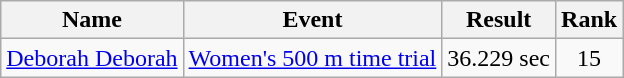<table class="wikitable sortable">
<tr>
<th>Name</th>
<th>Event</th>
<th>Result</th>
<th>Rank</th>
</tr>
<tr>
<td><a href='#'>Deborah Deborah</a></td>
<td><a href='#'>Women's 500 m time trial</a></td>
<td>36.229 sec</td>
<td align=center>15</td>
</tr>
</table>
